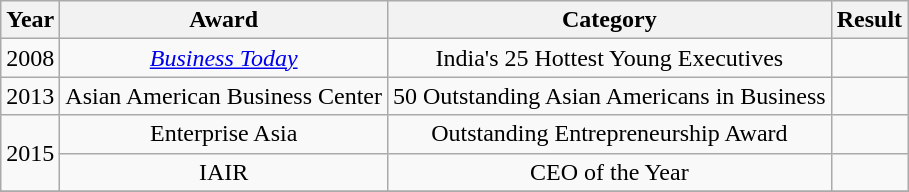<table class="wikitable plainrowheaders" style="text-align:center;">
<tr>
<th>Year</th>
<th>Award</th>
<th>Category</th>
<th>Result</th>
</tr>
<tr>
<td rowspan="1">2008</td>
<td rowspan="1"><em><a href='#'>Business Today</a></em></td>
<td>India's 25 Hottest Young Executives</td>
<td></td>
</tr>
<tr>
<td rowspan="1">2013</td>
<td rowspan="1">Asian American Business Center</td>
<td>50 Outstanding Asian Americans in Business</td>
<td></td>
</tr>
<tr>
<td rowspan="2">2015</td>
<td rowspan="1">Enterprise Asia</td>
<td>Outstanding Entrepreneurship Award</td>
<td></td>
</tr>
<tr>
<td rowspan="1">IAIR</td>
<td>CEO of the Year</td>
<td></td>
</tr>
<tr>
</tr>
</table>
